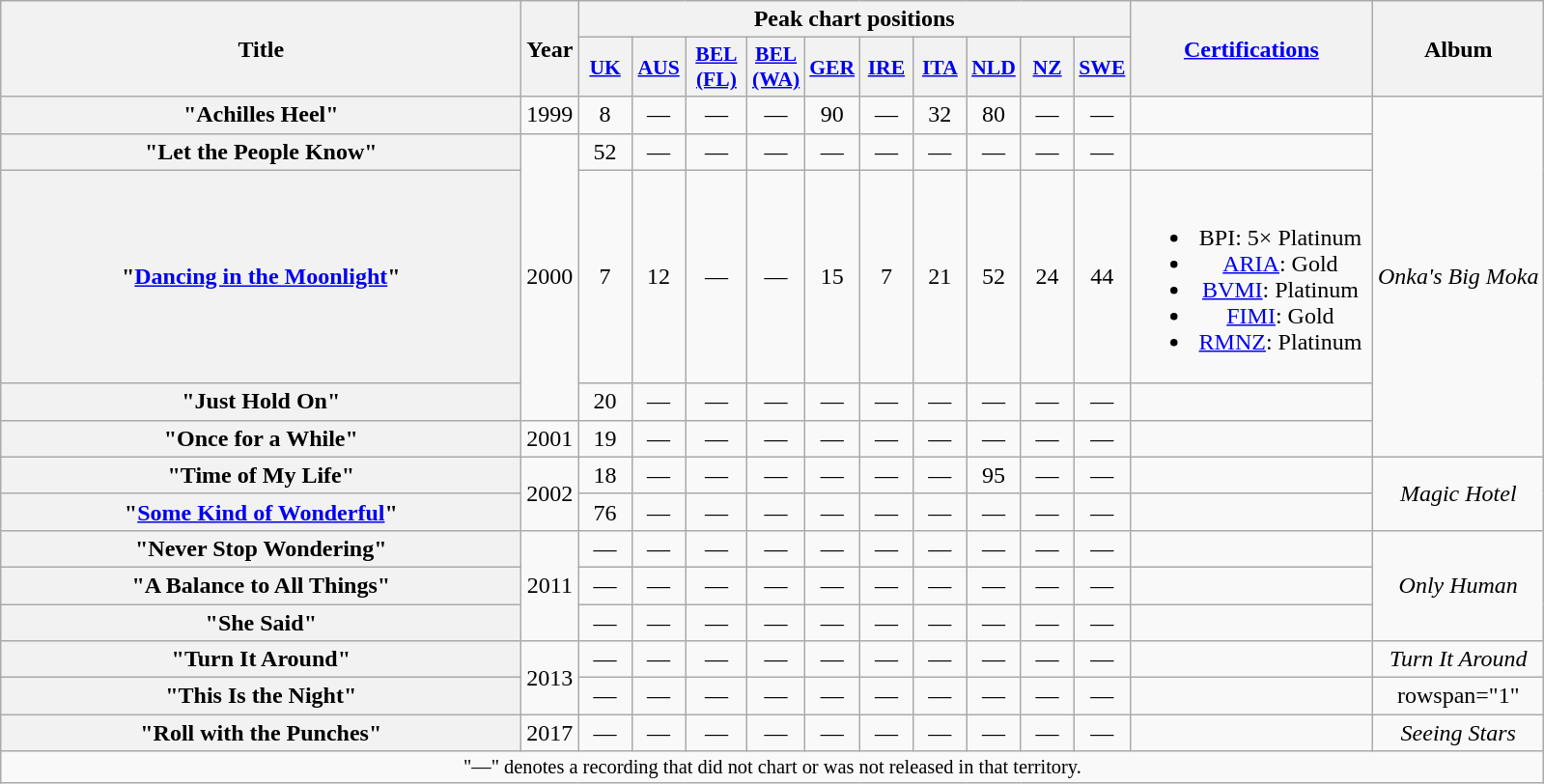<table class="wikitable plainrowheaders" style="text-align:center;" border="1">
<tr>
<th scope="col" rowspan="2" style="width:22em;">Title</th>
<th scope="col" rowspan="2">Year</th>
<th scope="col" colspan="10">Peak chart positions</th>
<th scope="col" rowspan="2" style="width:10em;"><a href='#'>Certifications</a></th>
<th scope="col" rowspan="2">Album</th>
</tr>
<tr>
<th scope="col" style="width:2.1em;font-size:90%;"><a href='#'>UK</a><br></th>
<th scope="col" style="width:2.1em;font-size:90%;"><a href='#'>AUS</a><br></th>
<th scope="col" style="width:2.5em;font-size:90%;"><a href='#'>BEL<br>(FL)</a><br></th>
<th scope="col" style="width:2.1em;font-size:90%;"><a href='#'>BEL<br>(WA)</a><br></th>
<th scope="col" style="width:2.1em;font-size:90%;"><a href='#'>GER</a><br></th>
<th scope="col" style="width:2.1em;font-size:90%;"><a href='#'>IRE</a><br></th>
<th scope="col" style="width:2.1em;font-size:90%;"><a href='#'>ITA</a><br></th>
<th scope="col" style="width:2.1em;font-size:90%;"><a href='#'>NLD</a><br></th>
<th scope="col" style="width:2.1em;font-size:90%;"><a href='#'>NZ</a><br></th>
<th scope="col" style="width:2.1em;font-size:90%;"><a href='#'>SWE</a><br></th>
</tr>
<tr>
<th scope="row">"Achilles Heel"</th>
<td rowspan=1>1999</td>
<td>8</td>
<td>—</td>
<td>—</td>
<td>—</td>
<td>90</td>
<td>—</td>
<td>32</td>
<td>80</td>
<td>—</td>
<td>—</td>
<td></td>
<td rowspan="5"><em>Onka's Big Moka</em></td>
</tr>
<tr>
<th scope="row">"Let the People Know"</th>
<td rowspan=3>2000</td>
<td>52</td>
<td>—</td>
<td>—</td>
<td>—</td>
<td>—</td>
<td>—</td>
<td>—</td>
<td>—</td>
<td>—</td>
<td>—</td>
<td></td>
</tr>
<tr>
<th scope="row">"<a href='#'>Dancing in the Moonlight</a>"</th>
<td>7</td>
<td>12</td>
<td>—</td>
<td>—</td>
<td>15</td>
<td>7</td>
<td>21</td>
<td>52</td>
<td>24</td>
<td>44</td>
<td><br><ul><li>BPI: 5× Platinum</li><li><a href='#'>ARIA</a>: Gold</li><li><a href='#'>BVMI</a>: Platinum</li><li><a href='#'>FIMI</a>: Gold</li><li><a href='#'>RMNZ</a>: Platinum</li></ul></td>
</tr>
<tr>
<th scope="row">"Just Hold On"</th>
<td>20</td>
<td>—</td>
<td>—</td>
<td>—</td>
<td>—</td>
<td>—</td>
<td>—</td>
<td>—</td>
<td>—</td>
<td>—</td>
<td></td>
</tr>
<tr>
<th scope="row">"Once for a While"</th>
<td rowspan=1>2001</td>
<td>19</td>
<td>—</td>
<td>—</td>
<td>—</td>
<td>—</td>
<td>—</td>
<td>—</td>
<td>—</td>
<td>—</td>
<td>—</td>
<td></td>
</tr>
<tr>
<th scope="row">"Time of My Life"</th>
<td rowspan=2>2002</td>
<td>18</td>
<td>—</td>
<td>—</td>
<td>—</td>
<td>—</td>
<td>—</td>
<td>—</td>
<td>95</td>
<td>—</td>
<td>—</td>
<td></td>
<td rowspan="2"><em>Magic Hotel</em></td>
</tr>
<tr>
<th scope="row">"<a href='#'>Some Kind of Wonderful</a>"</th>
<td>76</td>
<td>—</td>
<td>—</td>
<td>—</td>
<td>—</td>
<td>—</td>
<td>—</td>
<td>—</td>
<td>—</td>
<td>—</td>
<td></td>
</tr>
<tr>
<th scope="row">"Never Stop Wondering"</th>
<td rowspan=3>2011</td>
<td>—</td>
<td>—</td>
<td>—</td>
<td>—</td>
<td>—</td>
<td>—</td>
<td>—</td>
<td>—</td>
<td>—</td>
<td>—</td>
<td></td>
<td rowspan="3"><em>Only Human</em></td>
</tr>
<tr>
<th scope="row">"A Balance to All Things"</th>
<td>—</td>
<td>—</td>
<td>—</td>
<td>—</td>
<td>—</td>
<td>—</td>
<td>—</td>
<td>—</td>
<td>—</td>
<td>—</td>
<td></td>
</tr>
<tr>
<th scope="row">"She Said"</th>
<td>—</td>
<td>—</td>
<td>—</td>
<td>—</td>
<td>—</td>
<td>—</td>
<td>—</td>
<td>—</td>
<td>—</td>
<td>—</td>
<td></td>
</tr>
<tr>
<th scope="row">"Turn It Around"</th>
<td rowspan=2>2013</td>
<td>—</td>
<td>—</td>
<td>—</td>
<td>—</td>
<td>—</td>
<td>—</td>
<td>—</td>
<td>—</td>
<td>—</td>
<td>—</td>
<td></td>
<td rowspan="1"><em>Turn It Around</em></td>
</tr>
<tr>
<th scope="row">"This Is the Night"</th>
<td>—</td>
<td>—</td>
<td>—</td>
<td>—</td>
<td>—</td>
<td>—</td>
<td>—</td>
<td>—</td>
<td>—</td>
<td>—</td>
<td></td>
<td>rowspan="1" </td>
</tr>
<tr>
<th scope="row">"Roll with the Punches"</th>
<td rowspan=1>2017</td>
<td>—</td>
<td>—</td>
<td>—</td>
<td>—</td>
<td>—</td>
<td>—</td>
<td>—</td>
<td>—</td>
<td>—</td>
<td>—</td>
<td></td>
<td rowspan="1"><em>Seeing Stars</em></td>
</tr>
<tr>
<td colspan="14" style="font-size:85%">"—" denotes a recording that did not chart or was not released in that territory.</td>
</tr>
</table>
